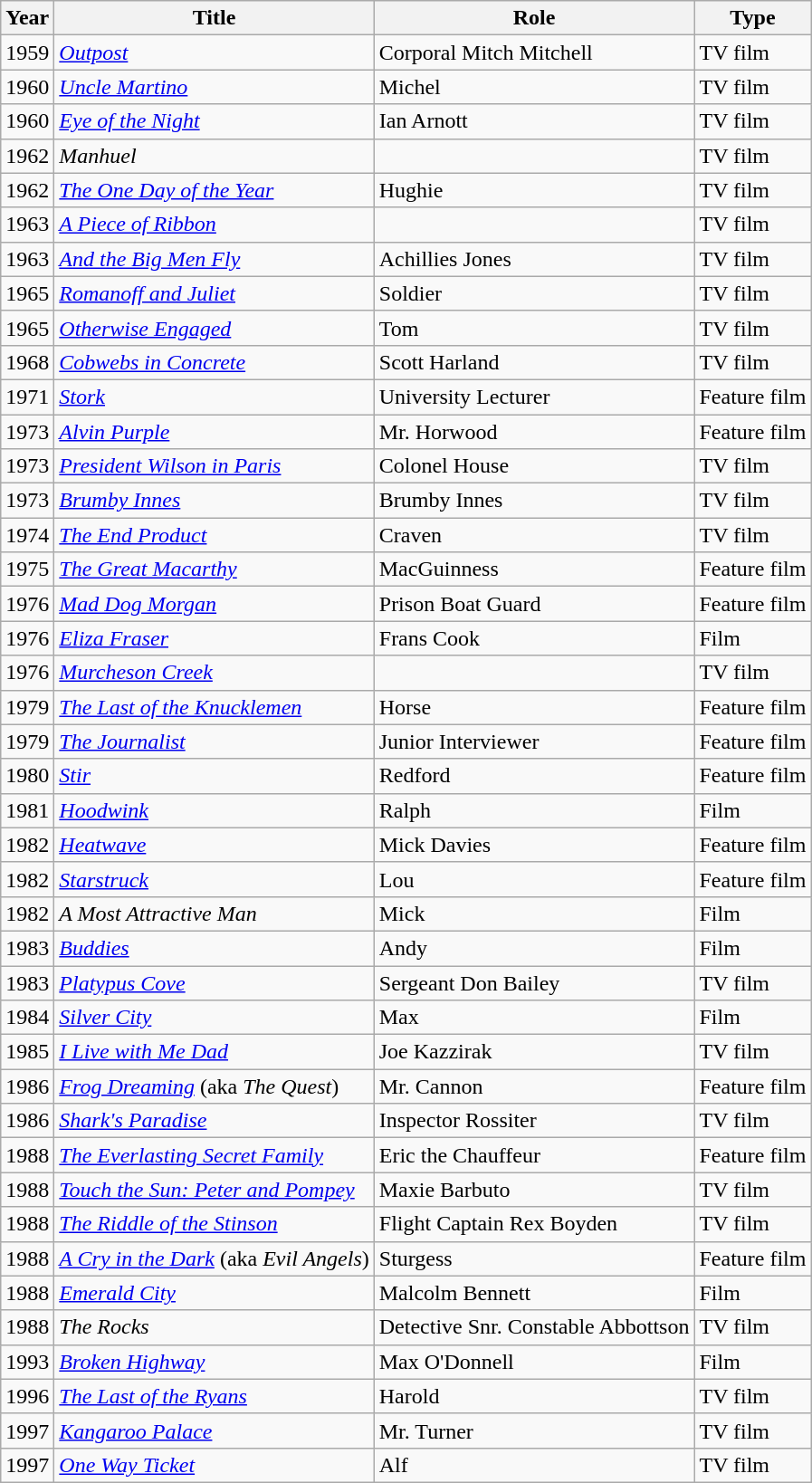<table class="wikitable">
<tr>
<th>Year</th>
<th>Title</th>
<th>Role</th>
<th>Type</th>
</tr>
<tr>
<td>1959</td>
<td><em><a href='#'>Outpost</a></em></td>
<td>Corporal Mitch Mitchell</td>
<td>TV film</td>
</tr>
<tr>
<td>1960</td>
<td><em><a href='#'>Uncle Martino</a></em></td>
<td>Michel</td>
<td>TV film</td>
</tr>
<tr>
<td>1960</td>
<td><em><a href='#'>Eye of the Night</a></em></td>
<td>Ian Arnott</td>
<td>TV film</td>
</tr>
<tr>
<td>1962</td>
<td><em>Manhuel</em></td>
<td></td>
<td>TV film</td>
</tr>
<tr>
<td>1962</td>
<td><em><a href='#'>The One Day of the Year</a></em></td>
<td>Hughie</td>
<td>TV film</td>
</tr>
<tr>
<td>1963</td>
<td><em><a href='#'>A Piece of Ribbon</a></em></td>
<td></td>
<td>TV film</td>
</tr>
<tr>
<td>1963</td>
<td><em><a href='#'>And the Big Men Fly</a></em></td>
<td>Achillies Jones</td>
<td>TV film</td>
</tr>
<tr>
<td>1965</td>
<td><em><a href='#'>Romanoff and Juliet</a></em></td>
<td>Soldier</td>
<td>TV film</td>
</tr>
<tr>
<td>1965</td>
<td><em><a href='#'>Otherwise Engaged</a></em></td>
<td>Tom</td>
<td>TV film</td>
</tr>
<tr>
<td>1968</td>
<td><em><a href='#'>Cobwebs in Concrete</a></em></td>
<td>Scott Harland</td>
<td>TV film</td>
</tr>
<tr>
<td>1971</td>
<td><em><a href='#'>Stork</a></em></td>
<td>University Lecturer</td>
<td>Feature film</td>
</tr>
<tr>
<td>1973</td>
<td><em><a href='#'>Alvin Purple</a></em></td>
<td>Mr. Horwood</td>
<td>Feature film</td>
</tr>
<tr>
<td>1973</td>
<td><em><a href='#'>President Wilson in Paris</a></em></td>
<td>Colonel House</td>
<td>TV film</td>
</tr>
<tr>
<td>1973</td>
<td><em><a href='#'>Brumby Innes</a></em></td>
<td>Brumby Innes</td>
<td>TV film</td>
</tr>
<tr>
<td>1974</td>
<td><em><a href='#'>The End Product</a></em></td>
<td>Craven</td>
<td>TV film</td>
</tr>
<tr>
<td>1975</td>
<td><em><a href='#'>The Great Macarthy</a></em></td>
<td>MacGuinness</td>
<td>Feature film</td>
</tr>
<tr>
<td>1976</td>
<td><em><a href='#'>Mad Dog Morgan</a></em></td>
<td>Prison Boat Guard</td>
<td>Feature film</td>
</tr>
<tr>
<td>1976</td>
<td><em><a href='#'>Eliza Fraser</a></em></td>
<td>Frans Cook</td>
<td>Film</td>
</tr>
<tr>
<td>1976</td>
<td><em><a href='#'>Murcheson Creek</a></em></td>
<td></td>
<td>TV film</td>
</tr>
<tr>
<td>1979</td>
<td><em><a href='#'>The Last of the Knucklemen</a></em></td>
<td>Horse</td>
<td>Feature film</td>
</tr>
<tr>
<td>1979</td>
<td><em><a href='#'>The Journalist</a></em></td>
<td>Junior Interviewer</td>
<td>Feature film</td>
</tr>
<tr>
<td>1980</td>
<td><em><a href='#'>Stir</a></em></td>
<td>Redford</td>
<td>Feature film</td>
</tr>
<tr>
<td>1981</td>
<td><em><a href='#'>Hoodwink</a></em></td>
<td>Ralph</td>
<td>Film</td>
</tr>
<tr>
<td>1982</td>
<td><em><a href='#'>Heatwave</a></em></td>
<td>Mick Davies</td>
<td>Feature film</td>
</tr>
<tr>
<td>1982</td>
<td><em><a href='#'>Starstruck</a></em></td>
<td>Lou</td>
<td>Feature film</td>
</tr>
<tr>
<td>1982</td>
<td><em>A Most Attractive Man</em></td>
<td>Mick</td>
<td>Film</td>
</tr>
<tr>
<td>1983</td>
<td><em><a href='#'>Buddies</a></em></td>
<td>Andy</td>
<td>Film</td>
</tr>
<tr>
<td>1983</td>
<td><em><a href='#'>Platypus Cove</a></em></td>
<td>Sergeant Don Bailey</td>
<td>TV film</td>
</tr>
<tr>
<td>1984</td>
<td><em><a href='#'>Silver City</a></em></td>
<td>Max</td>
<td>Film</td>
</tr>
<tr>
<td>1985</td>
<td><em><a href='#'>I Live with Me Dad</a></em></td>
<td>Joe Kazzirak</td>
<td>TV film</td>
</tr>
<tr>
<td>1986</td>
<td><em><a href='#'>Frog Dreaming</a></em> (aka <em>The Quest</em>)</td>
<td>Mr. Cannon</td>
<td>Feature film</td>
</tr>
<tr>
<td>1986</td>
<td><em><a href='#'>Shark's Paradise</a></em></td>
<td>Inspector Rossiter</td>
<td>TV film</td>
</tr>
<tr>
<td>1988</td>
<td><em><a href='#'>The Everlasting Secret Family</a></em></td>
<td>Eric the Chauffeur</td>
<td>Feature film</td>
</tr>
<tr>
<td>1988</td>
<td><em><a href='#'>Touch the Sun: Peter and Pompey</a></em></td>
<td>Maxie Barbuto</td>
<td>TV film</td>
</tr>
<tr>
<td>1988</td>
<td><em><a href='#'>The Riddle of the Stinson</a></em></td>
<td>Flight Captain Rex Boyden</td>
<td>TV film</td>
</tr>
<tr>
<td>1988</td>
<td><em><a href='#'>A Cry in the Dark</a></em> (aka <em>Evil Angels</em>)</td>
<td>Sturgess</td>
<td>Feature film</td>
</tr>
<tr>
<td>1988</td>
<td><em><a href='#'>Emerald City</a></em></td>
<td>Malcolm Bennett</td>
<td>Film</td>
</tr>
<tr>
<td>1988</td>
<td><em>The Rocks</em></td>
<td>Detective Snr. Constable Abbottson</td>
<td>TV film</td>
</tr>
<tr>
<td>1993</td>
<td><em><a href='#'>Broken Highway</a></em></td>
<td>Max O'Donnell</td>
<td>Film</td>
</tr>
<tr>
<td>1996</td>
<td><em><a href='#'>The Last of the Ryans</a></em></td>
<td>Harold</td>
<td>TV film</td>
</tr>
<tr>
<td>1997</td>
<td><em><a href='#'>Kangaroo Palace</a></em></td>
<td>Mr. Turner</td>
<td>TV film</td>
</tr>
<tr>
<td>1997</td>
<td><em><a href='#'>One Way Ticket</a></em></td>
<td>Alf</td>
<td>TV film</td>
</tr>
</table>
